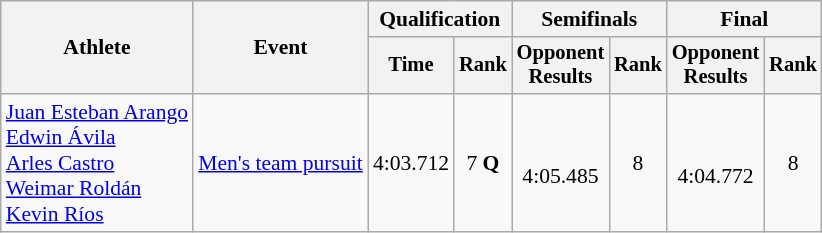<table class="wikitable"  style="font-size:90%">
<tr>
<th rowspan="2">Athlete</th>
<th rowspan="2">Event</th>
<th colspan=2>Qualification</th>
<th colspan=2>Semifinals</th>
<th colspan=2>Final</th>
</tr>
<tr style="font-size:95%">
<th>Time</th>
<th>Rank</th>
<th>Opponent<br>Results</th>
<th>Rank</th>
<th>Opponent<br>Results</th>
<th>Rank</th>
</tr>
<tr align=center>
<td align=left><a href='#'>Juan Esteban Arango</a> <br><a href='#'>Edwin Ávila</a> <br><a href='#'>Arles Castro</a> <br><a href='#'>Weimar Roldán</a> <br><a href='#'>Kevin Ríos</a></td>
<td align=left><a href='#'>Men's team pursuit</a></td>
<td>4:03.712</td>
<td>7 <strong>Q</strong></td>
<td><br>4:05.485</td>
<td>8</td>
<td><br>4:04.772</td>
<td>8</td>
</tr>
</table>
